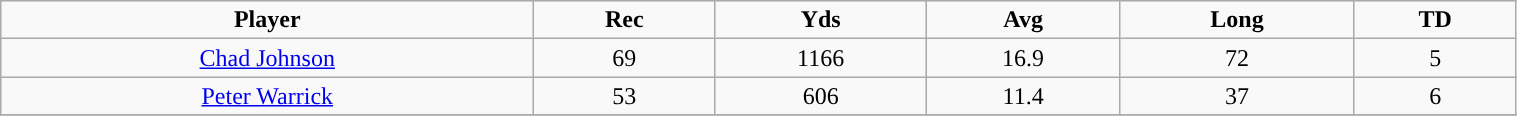<table class="wikitable" width="80%">
<tr align="center">
<td><strong>Player</strong></td>
<td><strong>Rec</strong></td>
<td><strong>Yds</strong></td>
<td><strong>Avg</strong></td>
<td><strong>Long</strong></td>
<td><strong>TD</strong></td>
</tr>
<tr align="center" bgcolor="">
<td><a href='#'>Chad Johnson</a></td>
<td>69</td>
<td>1166</td>
<td>16.9</td>
<td>72</td>
<td>5</td>
</tr>
<tr align="center" bgcolor="">
<td><a href='#'>Peter Warrick</a></td>
<td>53</td>
<td>606</td>
<td>11.4</td>
<td>37</td>
<td>6</td>
</tr>
<tr align="center" bgcolor="">
</tr>
</table>
